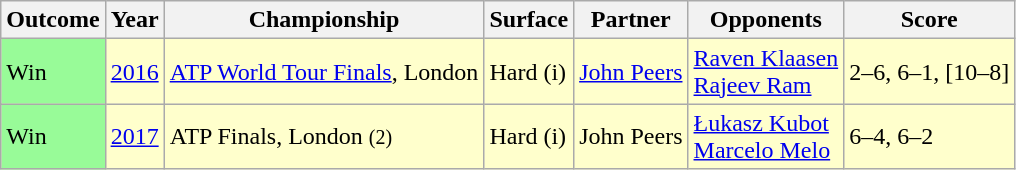<table class="sortable wikitable">
<tr>
<th>Outcome</th>
<th>Year</th>
<th>Championship</th>
<th>Surface</th>
<th>Partner</th>
<th>Opponents</th>
<th class="unsortable">Score</th>
</tr>
<tr bgcolor=#ffffcc>
<td bgcolor=#98FB98>Win</td>
<td><a href='#'>2016</a></td>
<td><a href='#'>ATP World Tour Finals</a>, London</td>
<td>Hard (i)</td>
<td> <a href='#'>John Peers</a></td>
<td> <a href='#'>Raven Klaasen</a><br> <a href='#'>Rajeev Ram</a></td>
<td>2–6, 6–1, [10–8]</td>
</tr>
<tr bgcolor=#ffffcc>
<td bgcolor=#98FB98>Win</td>
<td><a href='#'>2017</a></td>
<td>ATP Finals, London <small>(2)</small></td>
<td>Hard (i)</td>
<td> John Peers</td>
<td> <a href='#'>Łukasz Kubot</a><br> <a href='#'>Marcelo Melo</a></td>
<td>6–4, 6–2</td>
</tr>
</table>
